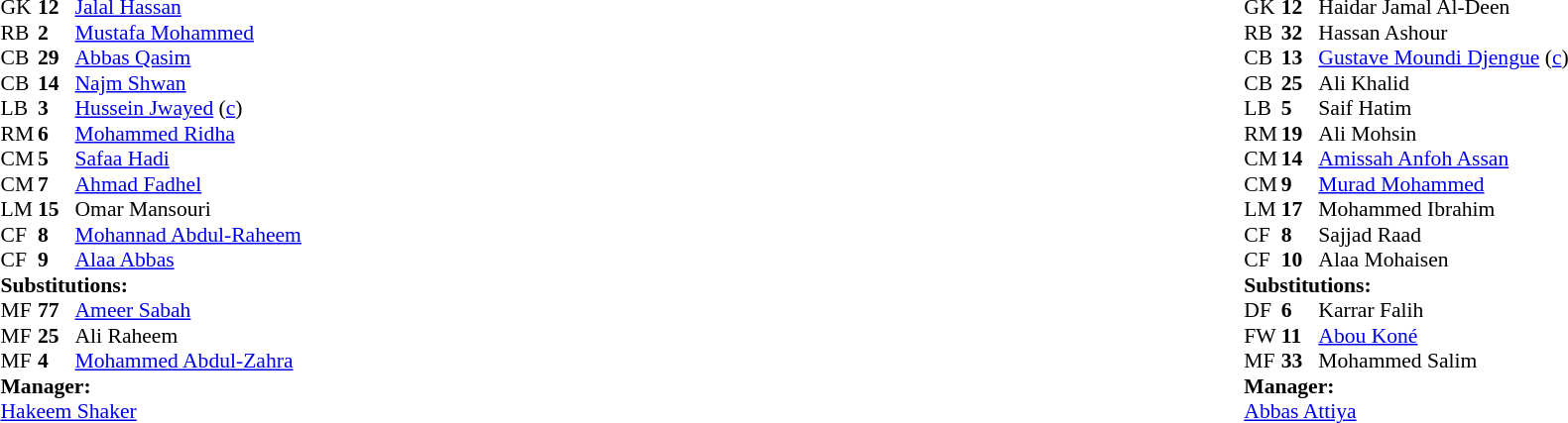<table style="width:100%">
<tr>
<td style="vertical-align:top; width:40%"><br><table style="font-size: 90%" cellspacing="0" cellpadding="0">
<tr>
<th width=25></th>
<th width=25></th>
</tr>
<tr>
<td>GK</td>
<td><strong>12</strong></td>
<td> <a href='#'>Jalal Hassan</a></td>
</tr>
<tr>
<td>RB</td>
<td><strong>2</strong></td>
<td> <a href='#'>Mustafa Mohammed</a></td>
</tr>
<tr>
<td>CB</td>
<td><strong>29</strong></td>
<td> <a href='#'>Abbas Qasim</a></td>
</tr>
<tr>
<td>CB</td>
<td><strong>14</strong></td>
<td> <a href='#'>Najm Shwan</a></td>
<td></td>
</tr>
<tr>
<td>LB</td>
<td><strong>3</strong></td>
<td> <a href='#'>Hussein Jwayed</a> (<a href='#'>c</a>)</td>
<td></td>
</tr>
<tr>
<td>RM</td>
<td><strong>6</strong></td>
<td> <a href='#'>Mohammed Ridha</a></td>
</tr>
<tr>
<td>CM</td>
<td><strong>5</strong></td>
<td> <a href='#'>Safaa Hadi</a></td>
</tr>
<tr>
<td>CM</td>
<td><strong>7</strong></td>
<td> <a href='#'>Ahmad Fadhel</a></td>
<td></td>
<td></td>
</tr>
<tr>
<td>LM</td>
<td><strong>15</strong></td>
<td> Omar Mansouri</td>
<td></td>
<td></td>
</tr>
<tr>
<td>CF</td>
<td><strong>8</strong></td>
<td> <a href='#'>Mohannad Abdul-Raheem</a></td>
<td></td>
<td></td>
</tr>
<tr>
<td>CF</td>
<td><strong>9</strong></td>
<td> <a href='#'>Alaa Abbas</a></td>
</tr>
<tr>
<td colspan=3><strong>Substitutions:</strong></td>
</tr>
<tr>
<td>MF</td>
<td><strong>77</strong></td>
<td> <a href='#'>Ameer Sabah</a></td>
<td></td>
<td></td>
</tr>
<tr>
<td>MF</td>
<td><strong>25</strong></td>
<td> Ali Raheem</td>
<td></td>
<td></td>
</tr>
<tr>
<td>MF</td>
<td><strong>4</strong></td>
<td> <a href='#'>Mohammed Abdul-Zahra</a></td>
<td></td>
<td></td>
</tr>
<tr>
<td colspan=3><strong>Manager:</strong></td>
</tr>
<tr>
<td colspan=4> <a href='#'>Hakeem Shaker</a></td>
</tr>
</table>
</td>
<td valign="top"></td>
<td style="vertical-align:top; width:50%"><br><table cellspacing="0" cellpadding="0" style="font-size:90%; margin:auto">
<tr>
<th width=25></th>
<th width=25></th>
</tr>
<tr>
<td>GK</td>
<td><strong>12</strong></td>
<td> Haidar Jamal Al-Deen</td>
</tr>
<tr>
<td>RB</td>
<td><strong>32</strong></td>
<td> Hassan Ashour</td>
</tr>
<tr>
<td>CB</td>
<td><strong>13</strong></td>
<td> <a href='#'>Gustave Moundi Djengue</a> (<a href='#'>c</a>)</td>
</tr>
<tr>
<td>CB</td>
<td><strong>25</strong></td>
<td> Ali Khalid</td>
<td></td>
<td></td>
</tr>
<tr>
<td>LB</td>
<td><strong>5</strong></td>
<td> Saif Hatim</td>
</tr>
<tr>
<td>RM</td>
<td><strong>19</strong></td>
<td> Ali Mohsin</td>
</tr>
<tr>
<td>CM</td>
<td><strong>14</strong></td>
<td> <a href='#'>Amissah Anfoh Assan</a></td>
<td></td>
</tr>
<tr>
<td>CM</td>
<td><strong>9</strong></td>
<td> <a href='#'>Murad Mohammed</a></td>
</tr>
<tr>
<td>LM</td>
<td><strong>17</strong></td>
<td> Mohammed Ibrahim</td>
<td></td>
<td></td>
</tr>
<tr>
<td>CF</td>
<td><strong>8</strong></td>
<td> Sajjad Raad</td>
<td></td>
<td></td>
</tr>
<tr>
<td>CF</td>
<td><strong>10</strong></td>
<td> Alaa Mohaisen</td>
</tr>
<tr>
<td colspan=3><strong>Substitutions:</strong></td>
</tr>
<tr>
<td>DF</td>
<td><strong>6</strong></td>
<td> Karrar Falih</td>
<td></td>
<td></td>
</tr>
<tr>
<td>FW</td>
<td><strong>11</strong></td>
<td> <a href='#'>Abou Koné</a></td>
<td></td>
<td></td>
</tr>
<tr>
<td>MF</td>
<td><strong>33</strong></td>
<td> Mohammed Salim</td>
<td></td>
<td></td>
</tr>
<tr>
<td colspan=3><strong>Manager:</strong></td>
</tr>
<tr>
<td colspan=3> <a href='#'>Abbas Attiya</a></td>
</tr>
</table>
</td>
</tr>
</table>
